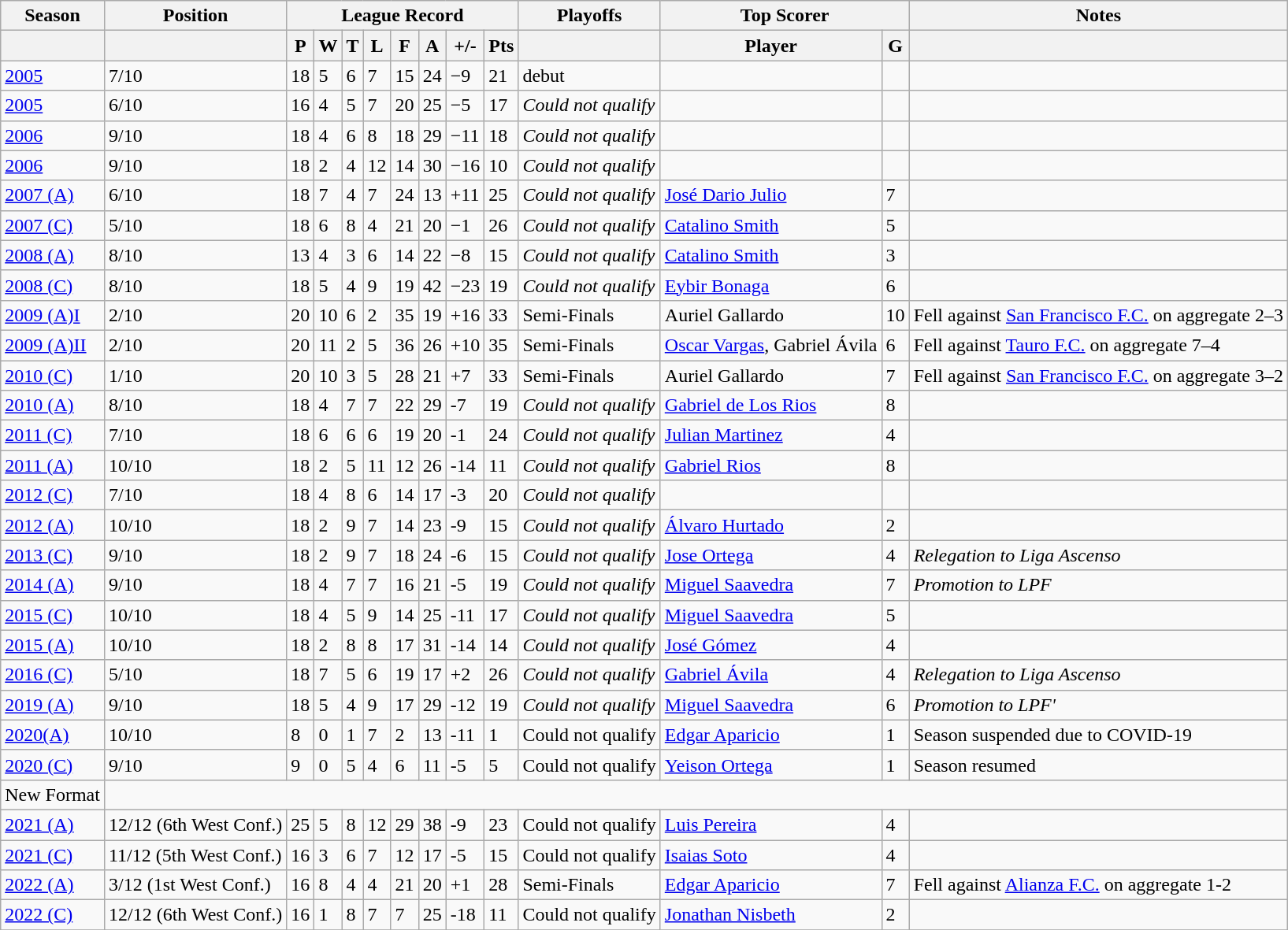<table class="wikitable">
<tr>
<th>Season</th>
<th>Position</th>
<th colspan=8>League Record</th>
<th>Playoffs</th>
<th colspan=2>Top Scorer</th>
<th>Notes</th>
</tr>
<tr>
<th></th>
<th></th>
<th><strong>P</strong></th>
<th><strong>W</strong></th>
<th><strong>T</strong></th>
<th><strong>L</strong></th>
<th><strong>F</strong></th>
<th><strong>A</strong></th>
<th><strong>+/-</strong></th>
<th><strong>Pts</strong></th>
<th></th>
<th>Player</th>
<th>G</th>
<th></th>
</tr>
<tr>
<td><a href='#'>2005</a></td>
<td>7/10</td>
<td>18</td>
<td>5</td>
<td>6</td>
<td>7</td>
<td>15</td>
<td>24</td>
<td>−9</td>
<td>21</td>
<td>debut</td>
<td></td>
<td></td>
<td></td>
</tr>
<tr>
<td><a href='#'>2005</a></td>
<td>6/10</td>
<td>16</td>
<td>4</td>
<td>5</td>
<td>7</td>
<td>20</td>
<td>25</td>
<td>−5</td>
<td>17</td>
<td><em>Could not qualify</em></td>
<td></td>
<td></td>
<td></td>
</tr>
<tr>
<td><a href='#'>2006</a></td>
<td>9/10</td>
<td>18</td>
<td>4</td>
<td>6</td>
<td>8</td>
<td>18</td>
<td>29</td>
<td>−11</td>
<td>18</td>
<td><em>Could not qualify</em></td>
<td></td>
<td></td>
<td></td>
</tr>
<tr>
<td><a href='#'>2006</a></td>
<td>9/10</td>
<td>18</td>
<td>2</td>
<td>4</td>
<td>12</td>
<td>14</td>
<td>30</td>
<td>−16</td>
<td>10</td>
<td><em>Could not qualify</em></td>
<td></td>
<td></td>
<td></td>
</tr>
<tr>
<td><a href='#'>2007 (A)</a></td>
<td>6/10</td>
<td>18</td>
<td>7</td>
<td>4</td>
<td>7</td>
<td>24</td>
<td>13</td>
<td>+11</td>
<td>25</td>
<td><em>Could not qualify</em></td>
<td> <a href='#'>José Dario Julio</a></td>
<td>7</td>
<td></td>
</tr>
<tr>
<td><a href='#'>2007 (C)</a></td>
<td>5/10</td>
<td>18</td>
<td>6</td>
<td>8</td>
<td>4</td>
<td>21</td>
<td>20</td>
<td>−1</td>
<td>26</td>
<td><em>Could not qualify</em></td>
<td> <a href='#'>Catalino Smith</a></td>
<td>5</td>
<td></td>
</tr>
<tr>
<td><a href='#'>2008 (A)</a></td>
<td>8/10</td>
<td>13</td>
<td>4</td>
<td>3</td>
<td>6</td>
<td>14</td>
<td>22</td>
<td>−8</td>
<td>15</td>
<td><em>Could not qualify</em></td>
<td> <a href='#'>Catalino Smith</a></td>
<td>3</td>
<td></td>
</tr>
<tr>
<td><a href='#'>2008 (C)</a></td>
<td>8/10</td>
<td>18</td>
<td>5</td>
<td>4</td>
<td>9</td>
<td>19</td>
<td>42</td>
<td>−23</td>
<td>19</td>
<td><em>Could not qualify</em></td>
<td> <a href='#'>Eybir Bonaga</a></td>
<td>6</td>
<td></td>
</tr>
<tr>
<td><a href='#'>2009 (A)I</a></td>
<td>2/10</td>
<td>20</td>
<td>10</td>
<td>6</td>
<td>2</td>
<td>35</td>
<td>19</td>
<td>+16</td>
<td>33</td>
<td>Semi-Finals</td>
<td> Auriel Gallardo</td>
<td>10</td>
<td>Fell against <a href='#'>San Francisco F.C.</a> on aggregate 2–3</td>
</tr>
<tr>
<td><a href='#'>2009 (A)II</a></td>
<td>2/10</td>
<td>20</td>
<td>11</td>
<td>2</td>
<td>5</td>
<td>36</td>
<td>26</td>
<td>+10</td>
<td>35</td>
<td>Semi-Finals</td>
<td> <a href='#'>Oscar Vargas</a>,  Gabriel Ávila</td>
<td>6</td>
<td>Fell against <a href='#'>Tauro F.C.</a> on aggregate 7–4</td>
</tr>
<tr>
<td><a href='#'>2010 (C)</a></td>
<td>1/10</td>
<td>20</td>
<td>10</td>
<td>3</td>
<td>5</td>
<td>28</td>
<td>21</td>
<td>+7</td>
<td>33</td>
<td>Semi-Finals</td>
<td> Auriel Gallardo</td>
<td>7</td>
<td>Fell against <a href='#'>San Francisco F.C.</a> on aggregate 3–2</td>
</tr>
<tr>
<td><a href='#'>2010 (A)</a></td>
<td>8/10</td>
<td>18</td>
<td>4</td>
<td>7</td>
<td>7</td>
<td>22</td>
<td>29</td>
<td>-7</td>
<td>19</td>
<td><em>Could not qualify</em></td>
<td> <a href='#'>Gabriel de Los Rios</a></td>
<td>8</td>
<td></td>
</tr>
<tr>
<td><a href='#'>2011 (C)</a></td>
<td>7/10</td>
<td>18</td>
<td>6</td>
<td>6</td>
<td>6</td>
<td>19</td>
<td>20</td>
<td>-1</td>
<td>24</td>
<td><em>Could not qualify</em></td>
<td> <a href='#'>Julian Martinez</a></td>
<td>4</td>
<td></td>
</tr>
<tr>
<td><a href='#'>2011 (A)</a></td>
<td>10/10</td>
<td>18</td>
<td>2</td>
<td>5</td>
<td>11</td>
<td>12</td>
<td>26</td>
<td>-14</td>
<td>11</td>
<td><em> Could not qualify</em></td>
<td> <a href='#'>Gabriel Rios</a></td>
<td>8</td>
<td></td>
</tr>
<tr>
<td><a href='#'>2012 (C)</a></td>
<td>7/10</td>
<td>18</td>
<td>4</td>
<td>8</td>
<td>6</td>
<td>14</td>
<td>17</td>
<td>-3</td>
<td>20</td>
<td><em>Could not qualify</em></td>
<td></td>
<td></td>
</tr>
<tr>
<td><a href='#'>2012 (A)</a></td>
<td>10/10</td>
<td>18</td>
<td>2</td>
<td>9</td>
<td>7</td>
<td>14</td>
<td>23</td>
<td>-9</td>
<td>15</td>
<td><em>Could not qualify</em></td>
<td> <a href='#'>Álvaro Hurtado</a></td>
<td>2</td>
<td></td>
</tr>
<tr>
<td><a href='#'>2013 (C)</a></td>
<td>9/10</td>
<td>18</td>
<td>2</td>
<td>9</td>
<td>7</td>
<td>18</td>
<td>24</td>
<td>-6</td>
<td>15</td>
<td><em>Could not qualify</em></td>
<td> <a href='#'>Jose Ortega</a></td>
<td>4</td>
<td><em>Relegation to Liga Ascenso</em></td>
</tr>
<tr>
<td><a href='#'>2014 (A)</a></td>
<td>9/10</td>
<td>18</td>
<td>4</td>
<td>7</td>
<td>7</td>
<td>16</td>
<td>21</td>
<td>-5</td>
<td>19</td>
<td><em>Could not qualify</em></td>
<td> <a href='#'>Miguel Saavedra</a></td>
<td>7</td>
<td><em>Promotion to LPF</em></td>
</tr>
<tr>
<td><a href='#'>2015 (C)</a></td>
<td>10/10</td>
<td>18</td>
<td>4</td>
<td>5</td>
<td>9</td>
<td>14</td>
<td>25</td>
<td>-11</td>
<td>17</td>
<td><em> Could not qualify</em></td>
<td> <a href='#'>Miguel Saavedra</a></td>
<td>5</td>
<td></td>
</tr>
<tr>
<td><a href='#'>2015 (A)</a></td>
<td>10/10</td>
<td>18</td>
<td>2</td>
<td>8</td>
<td>8</td>
<td>17</td>
<td>31</td>
<td>-14</td>
<td>14</td>
<td><em> Could not qualify</em></td>
<td> <a href='#'>José Gómez</a></td>
<td>4</td>
<td></td>
</tr>
<tr>
<td><a href='#'>2016 (C)</a></td>
<td>5/10</td>
<td>18</td>
<td>7</td>
<td>5</td>
<td>6</td>
<td>19</td>
<td>17</td>
<td>+2</td>
<td>26</td>
<td><em> Could not qualify</em></td>
<td> <a href='#'>Gabriel Ávila</a></td>
<td>4</td>
<td><em> Relegation to Liga Ascenso</em></td>
</tr>
<tr>
<td><a href='#'>2019 (A)</a></td>
<td>9/10</td>
<td>18</td>
<td>5</td>
<td>4</td>
<td>9</td>
<td>17</td>
<td>29</td>
<td>-12</td>
<td>19</td>
<td><em> Could not qualify</em></td>
<td> <a href='#'>Miguel Saavedra</a></td>
<td>6</td>
<td><em>Promotion to LPF'</td>
</tr>
<tr>
<td><a href='#'>2020(A)</a></td>
<td>10/10</td>
<td>8</td>
<td>0</td>
<td>1</td>
<td>7</td>
<td>2</td>
<td>13</td>
<td>-11</td>
<td>1</td>
<td></em> Could not qualify<em></td>
<td> <a href='#'>Edgar Aparicio</a></td>
<td>1</td>
<td></em> Season suspended due to COVID-19 <em></td>
</tr>
<tr>
<td><a href='#'>2020 (C)</a></td>
<td>9/10</td>
<td>9</td>
<td>0</td>
<td>5</td>
<td>4</td>
<td>6</td>
<td>11</td>
<td>-5</td>
<td>5</td>
<td></em> Could not qualify<em></td>
<td> <a href='#'>Yeison Ortega</a></td>
<td>1</td>
<td></em>Season resumed<em></td>
</tr>
<tr>
<td></em>New Format<em></td>
</tr>
<tr>
<td><a href='#'>2021 (A)</a></td>
<td>12/12 (6th West Conf.)</td>
<td>25</td>
<td>5</td>
<td>8</td>
<td>12</td>
<td>29</td>
<td>38</td>
<td>-9</td>
<td>23</td>
<td></em> Could not qualify<em></td>
<td> <a href='#'>Luis Pereira</a></td>
<td>4</td>
<td></td>
</tr>
<tr>
<td><a href='#'>2021 (C)</a></td>
<td>11/12 (5th West Conf.)</td>
<td>16</td>
<td>3</td>
<td>6</td>
<td>7</td>
<td>12</td>
<td>17</td>
<td>-5</td>
<td>15</td>
<td></em> Could not qualify<em></td>
<td> <a href='#'>Isaias Soto</a></td>
<td>4</td>
<td></td>
</tr>
<tr>
<td><a href='#'>2022 (A)</a></td>
<td>3/12 (1st West Conf.)</td>
<td>16</td>
<td>8</td>
<td>4</td>
<td>4</td>
<td>21</td>
<td>20</td>
<td>+1</td>
<td>28</td>
<td>Semi-Finals</td>
<td> <a href='#'>Edgar Aparicio</a></td>
<td>7</td>
<td>Fell against <a href='#'>Alianza F.C.</a> on aggregate 1-2</td>
</tr>
<tr>
<td><a href='#'>2022 (C)</a></td>
<td>12/12 (6th West Conf.)</td>
<td>16</td>
<td>1</td>
<td>8</td>
<td>7</td>
<td>7</td>
<td>25</td>
<td>-18</td>
<td>11</td>
<td></em>Could not qualify<em></td>
<td> <a href='#'>Jonathan Nisbeth</a></td>
<td>2</td>
<td></td>
</tr>
<tr>
</tr>
</table>
